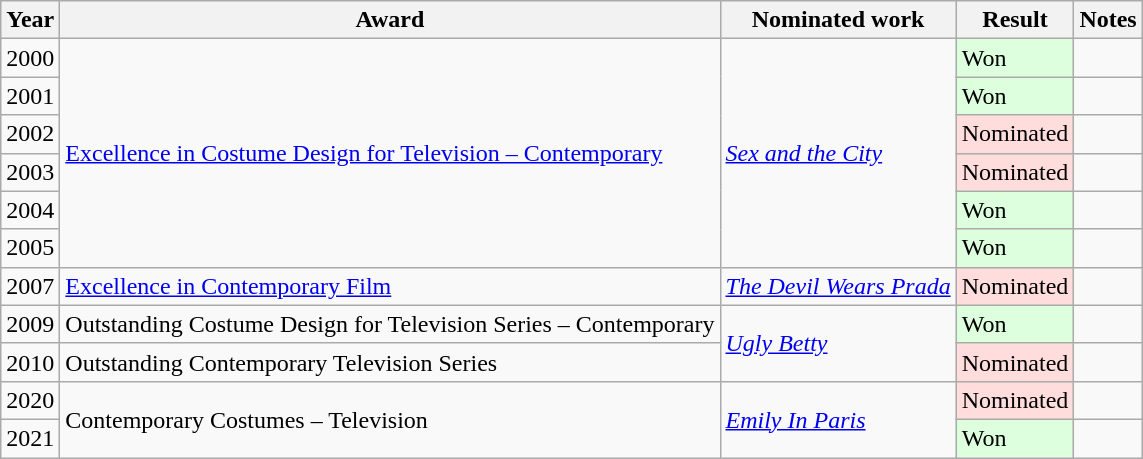<table class="wikitable">
<tr>
<th>Year</th>
<th>Award</th>
<th>Nominated work</th>
<th>Result</th>
<th>Notes</th>
</tr>
<tr>
<td>2000</td>
<td rowspan="6"><a href='#'>Excellence in Costume Design for Television – Contemporary</a></td>
<td rowspan="6"><em><a href='#'>Sex and the City</a></em></td>
<td style="background:#dfd;">Won</td>
<td></td>
</tr>
<tr>
<td>2001</td>
<td style="background:#dfd;">Won</td>
<td></td>
</tr>
<tr>
<td>2002</td>
<td style="background:#fdd;">Nominated</td>
<td></td>
</tr>
<tr>
<td>2003</td>
<td style="background:#fdd;">Nominated</td>
<td></td>
</tr>
<tr>
<td>2004</td>
<td style="background:#dfd;">Won</td>
<td></td>
</tr>
<tr>
<td>2005</td>
<td style="background:#dfd;">Won</td>
<td></td>
</tr>
<tr>
<td>2007</td>
<td><a href='#'>Excellence in Contemporary Film</a></td>
<td><a href='#'><em>The Devil Wears Prada</em></a></td>
<td style="background:#fdd;">Nominated</td>
<td></td>
</tr>
<tr>
<td>2009</td>
<td>Outstanding Costume Design for Television Series – Contemporary</td>
<td rowspan="2"><em><a href='#'>Ugly Betty</a></em></td>
<td style="background:#dfd;">Won</td>
<td></td>
</tr>
<tr>
<td>2010</td>
<td>Outstanding Contemporary Television Series</td>
<td style="background:#fdd;">Nominated</td>
<td></td>
</tr>
<tr>
<td>2020</td>
<td rowspan="2">Contemporary Costumes – Television</td>
<td rowspan="2"><em><a href='#'>Emily In Paris</a></em></td>
<td style="background:#fdd;">Nominated</td>
<td></td>
</tr>
<tr>
<td>2021</td>
<td style="background:#dfd;">Won</td>
<td></td>
</tr>
</table>
